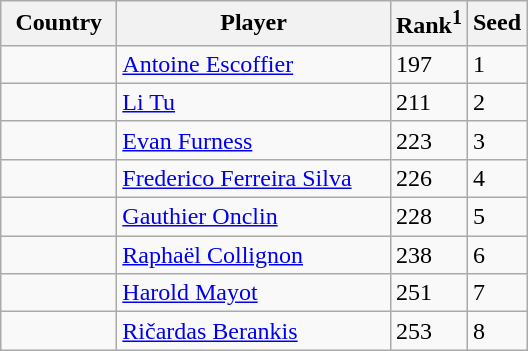<table class="sortable wikitable">
<tr>
<th width="70">Country</th>
<th width="175">Player</th>
<th>Rank<sup>1</sup></th>
<th>Seed</th>
</tr>
<tr>
<td></td>
<td><a href='#'>Antoine Escoffier</a></td>
<td>197</td>
<td>1</td>
</tr>
<tr>
<td></td>
<td><a href='#'>Li Tu</a></td>
<td>211</td>
<td>2</td>
</tr>
<tr>
<td></td>
<td><a href='#'>Evan Furness</a></td>
<td>223</td>
<td>3</td>
</tr>
<tr>
<td></td>
<td><a href='#'>Frederico Ferreira Silva</a></td>
<td>226</td>
<td>4</td>
</tr>
<tr>
<td></td>
<td><a href='#'>Gauthier Onclin</a></td>
<td>228</td>
<td>5</td>
</tr>
<tr>
<td></td>
<td><a href='#'>Raphaël Collignon</a></td>
<td>238</td>
<td>6</td>
</tr>
<tr>
<td></td>
<td><a href='#'>Harold Mayot</a></td>
<td>251</td>
<td>7</td>
</tr>
<tr>
<td></td>
<td><a href='#'>Ričardas Berankis</a></td>
<td>253</td>
<td>8</td>
</tr>
</table>
